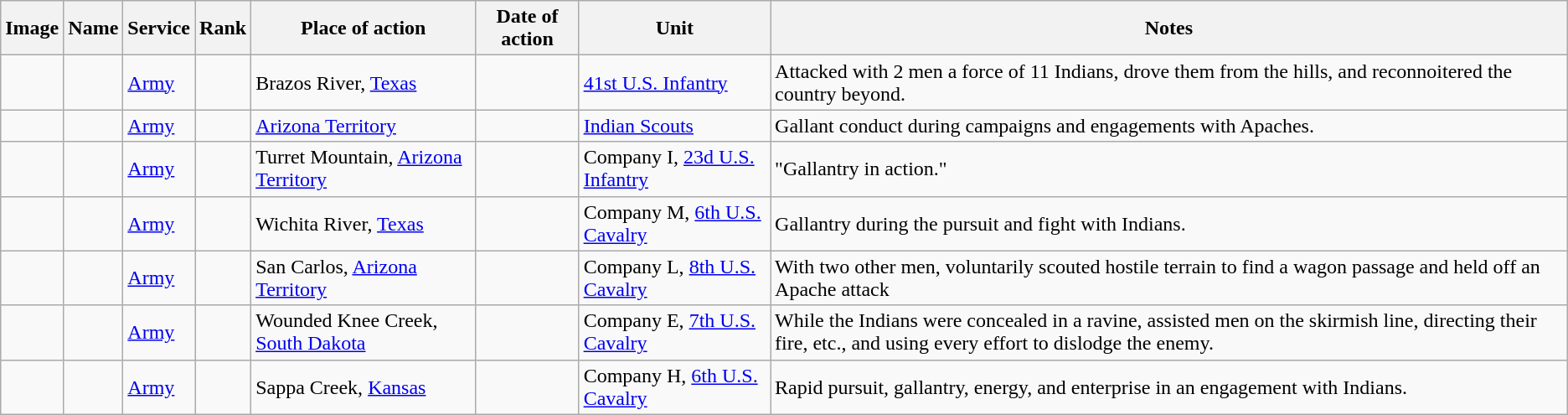<table class="wikitable sortable">
<tr>
<th class="unsortable">Image</th>
<th>Name</th>
<th>Service</th>
<th>Rank</th>
<th>Place of action</th>
<th>Date of action</th>
<th>Unit</th>
<th class="unsortable">Notes</th>
</tr>
<tr>
<td></td>
<td></td>
<td><a href='#'>Army</a></td>
<td></td>
<td>Brazos River, <a href='#'>Texas</a></td>
<td></td>
<td><a href='#'>41st U.S. Infantry</a></td>
<td>Attacked with 2 men a force of 11 Indians, drove them from the hills, and reconnoitered the country beyond.</td>
</tr>
<tr>
<td></td>
<td></td>
<td><a href='#'>Army</a></td>
<td></td>
<td><a href='#'>Arizona Territory</a></td>
<td></td>
<td><a href='#'>Indian Scouts</a></td>
<td>Gallant conduct during campaigns and engagements with Apaches.</td>
</tr>
<tr>
<td></td>
<td></td>
<td><a href='#'>Army</a></td>
<td></td>
<td>Turret Mountain, <a href='#'>Arizona Territory</a></td>
<td></td>
<td>Company I, <a href='#'>23d U.S. Infantry</a></td>
<td>"Gallantry in action."</td>
</tr>
<tr>
<td></td>
<td></td>
<td><a href='#'>Army</a></td>
<td></td>
<td>Wichita River, <a href='#'>Texas</a></td>
<td></td>
<td>Company M, <a href='#'>6th U.S. Cavalry</a></td>
<td>Gallantry during the pursuit and fight with Indians.</td>
</tr>
<tr>
<td></td>
<td></td>
<td><a href='#'>Army</a></td>
<td></td>
<td>San Carlos, <a href='#'>Arizona Territory</a></td>
<td></td>
<td>Company L, <a href='#'>8th U.S. Cavalry</a></td>
<td>With two other men, voluntarily scouted hostile terrain to find a wagon passage and held off an Apache attack</td>
</tr>
<tr>
<td></td>
<td></td>
<td><a href='#'>Army</a></td>
<td></td>
<td>Wounded Knee Creek, <a href='#'>South Dakota</a></td>
<td></td>
<td>Company E, <a href='#'>7th U.S. Cavalry</a></td>
<td>While the Indians were concealed in a ravine, assisted men on the skirmish line, directing their fire, etc., and using every effort to dislodge the enemy.</td>
</tr>
<tr>
<td></td>
<td></td>
<td><a href='#'>Army</a></td>
<td></td>
<td>Sappa Creek, <a href='#'>Kansas</a></td>
<td></td>
<td>Company H, <a href='#'>6th U.S. Cavalry</a></td>
<td>Rapid pursuit, gallantry, energy, and enterprise in an engagement with Indians.</td>
</tr>
</table>
